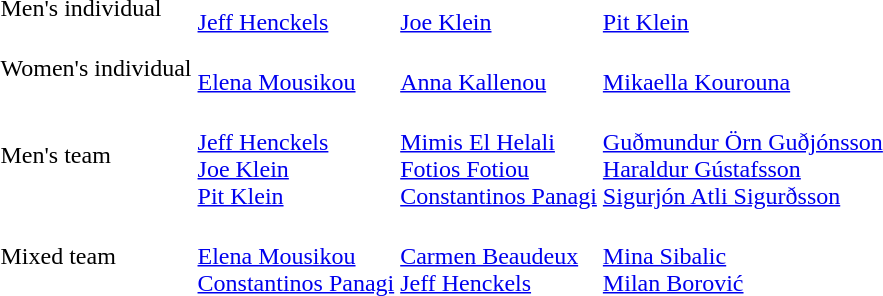<table>
<tr>
<td>Men's individual</td>
<td><br><a href='#'>Jeff Henckels</a></td>
<td><br><a href='#'>Joe Klein</a></td>
<td><br><a href='#'>Pit Klein</a></td>
</tr>
<tr>
<td {{nowrap>Women's individual</td>
<td><br><a href='#'>Elena Mousikou</a></td>
<td><br><a href='#'>Anna Kallenou</a></td>
<td><br><a href='#'>Mikaella Kourouna</a></td>
</tr>
<tr>
<td>Men's team</td>
<td><br><a href='#'>Jeff Henckels</a><br><a href='#'>Joe Klein</a><br><a href='#'>Pit Klein</a></td>
<td><br><a href='#'>Mimis El Helali</a><br><a href='#'>Fotios Fotiou</a><br><a href='#'>Constantinos Panagi</a></td>
<td><br><a href='#'>Guðmundur Örn Guðjónsson</a><br><a href='#'>Haraldur Gústafsson</a><br><a href='#'>Sigurjón Atli Sigurðsson</a></td>
</tr>
<tr>
<td>Mixed team</td>
<td><br><a href='#'>Elena Mousikou</a><br><a href='#'>Constantinos Panagi</a></td>
<td><br><a href='#'>Carmen Beaudeux</a><br><a href='#'>Jeff Henckels</a></td>
<td><br><a href='#'>Mina Sibalic</a><br><a href='#'>Milan Borović</a></td>
</tr>
</table>
